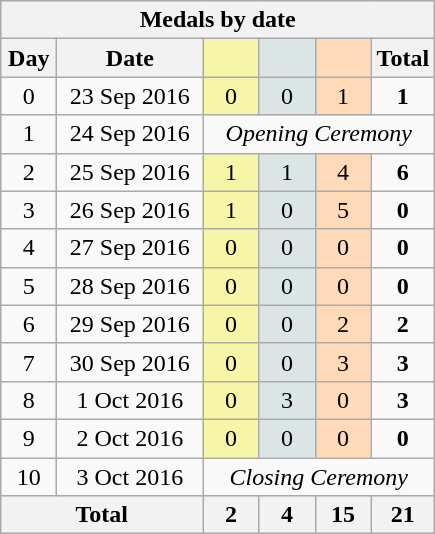<table class="wikitable" style="font-size:100%; text-align:center;">
<tr style="background:#efefef;">
<th colspan=6><strong>Medals by date</strong></th>
</tr>
<tr>
<th width=30><strong>Day</strong></th>
<th width=90><strong>Date</strong></th>
<th width=30 style="background:#F7F6A8;"></th>
<th width=30 style="background:#DCE5E5;"></th>
<th width=30 style="background:#FFDAB9;"></th>
<th width=30><strong>Total</strong></th>
</tr>
<tr>
<td>0</td>
<td>23 Sep 2016</td>
<td style="background:#F7F6A8;">0</td>
<td style="background:#DCE5E5;">0</td>
<td style="background:#FFDAB9;">1</td>
<td><strong>1</strong></td>
</tr>
<tr>
<td>1</td>
<td>24 Sep 2016</td>
<td colspan=4><em>Opening Ceremony</em></td>
</tr>
<tr>
<td>2</td>
<td>25 Sep 2016</td>
<td style="background:#F7F6A8;">1</td>
<td style="background:#DCE5E5;">1</td>
<td style="background:#FFDAB9;">4</td>
<td><strong>6</strong></td>
</tr>
<tr>
<td>3</td>
<td>26 Sep 2016</td>
<td style="background:#F7F6A8;">1</td>
<td style="background:#DCE5E5;">0</td>
<td style="background:#FFDAB9;">5</td>
<td><strong>0</strong></td>
</tr>
<tr>
<td>4</td>
<td>27 Sep 2016</td>
<td style="background:#F7F6A8;">0</td>
<td style="background:#DCE5E5;">0</td>
<td style="background:#FFDAB9;">0</td>
<td><strong>0</strong></td>
</tr>
<tr>
<td>5</td>
<td>28 Sep 2016</td>
<td style="background:#F7F6A8;">0</td>
<td style="background:#DCE5E5;">0</td>
<td style="background:#FFDAB9;">0</td>
<td><strong>0</strong></td>
</tr>
<tr>
<td>6</td>
<td>29 Sep 2016</td>
<td style="background:#F7F6A8;">0</td>
<td style="background:#DCE5E5;">0</td>
<td style="background:#FFDAB9;">2</td>
<td><strong>2</strong></td>
</tr>
<tr>
<td>7</td>
<td>30 Sep 2016</td>
<td style="background:#F7F6A8;">0</td>
<td style="background:#DCE5E5;">0</td>
<td style="background:#FFDAB9;">3</td>
<td><strong>3</strong></td>
</tr>
<tr>
<td>8</td>
<td>1 Oct 2016</td>
<td style="background:#F7F6A8;">0</td>
<td style="background:#DCE5E5;">3</td>
<td style="background:#FFDAB9;">0</td>
<td><strong>3</strong></td>
</tr>
<tr>
<td>9</td>
<td>2 Oct 2016</td>
<td style="background:#F7F6A8;">0</td>
<td style="background:#DCE5E5;">0</td>
<td style="background:#FFDAB9;">0</td>
<td><strong>0</strong></td>
</tr>
<tr>
<td>10</td>
<td>3 Oct 2016</td>
<td colspan=4><em>Closing Ceremony</em></td>
</tr>
<tr>
<th colspan="2"><strong>Total</strong></th>
<th><strong>2</strong></th>
<th><strong>4</strong></th>
<th><strong>15</strong></th>
<th><strong>21</strong></th>
</tr>
</table>
